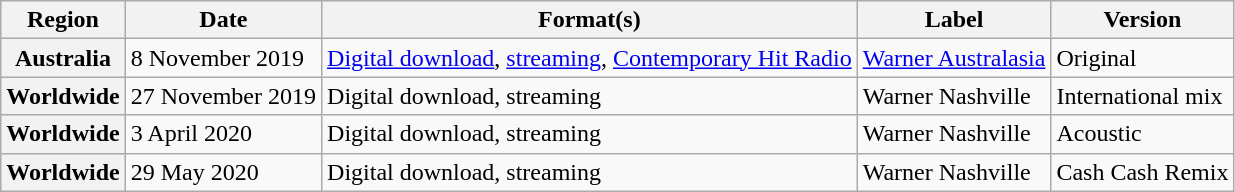<table class="wikitable plainrowheaders">
<tr>
<th scope="col">Region</th>
<th scope="col">Date</th>
<th scope="col">Format(s)</th>
<th scope="col">Label</th>
<th scope="col">Version</th>
</tr>
<tr>
<th scope="row">Australia</th>
<td>8 November 2019</td>
<td><a href='#'>Digital download</a>, <a href='#'>streaming</a>, <a href='#'>Contemporary Hit Radio</a></td>
<td><a href='#'>Warner Australasia</a></td>
<td>Original</td>
</tr>
<tr>
<th scope="row">Worldwide</th>
<td>27 November 2019</td>
<td>Digital download, streaming</td>
<td>Warner Nashville</td>
<td>International mix</td>
</tr>
<tr>
<th scope="row">Worldwide</th>
<td>3 April 2020</td>
<td>Digital download, streaming</td>
<td>Warner Nashville</td>
<td>Acoustic</td>
</tr>
<tr>
<th scope="row">Worldwide</th>
<td>29 May 2020</td>
<td>Digital download, streaming</td>
<td>Warner Nashville</td>
<td>Cash Cash Remix</td>
</tr>
</table>
